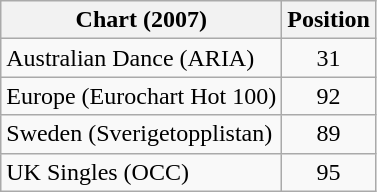<table class="wikitable sortable">
<tr>
<th>Chart (2007)</th>
<th>Position</th>
</tr>
<tr>
<td>Australian Dance (ARIA)</td>
<td align="center">31</td>
</tr>
<tr>
<td>Europe (Eurochart Hot 100)</td>
<td align="center">92</td>
</tr>
<tr>
<td>Sweden (Sverigetopplistan)</td>
<td align="center">89</td>
</tr>
<tr>
<td>UK Singles (OCC)</td>
<td align="center">95</td>
</tr>
</table>
